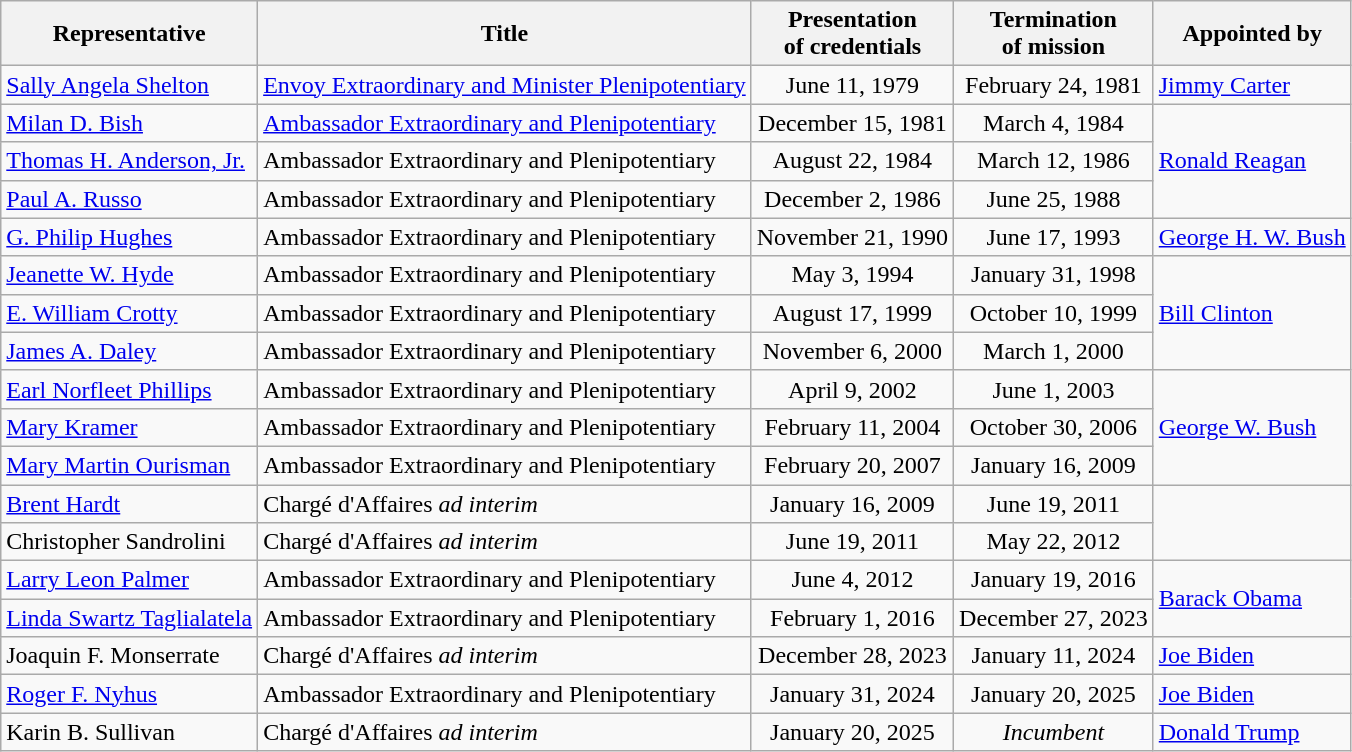<table class=wikitable>
<tr>
<th>Representative</th>
<th>Title</th>
<th>Presentation<br>of credentials</th>
<th>Termination<br>of mission</th>
<th>Appointed by</th>
</tr>
<tr>
<td><a href='#'>Sally Angela Shelton</a></td>
<td><a href='#'>Envoy Extraordinary and Minister Plenipotentiary</a></td>
<td align=center>June 11, 1979</td>
<td align=center>February 24, 1981</td>
<td><a href='#'>Jimmy Carter</a></td>
</tr>
<tr>
<td><a href='#'>Milan D. Bish</a></td>
<td><a href='#'>Ambassador Extraordinary and Plenipotentiary</a></td>
<td align=center>December 15, 1981</td>
<td align=center>March 4, 1984</td>
<td rowspan=3><a href='#'>Ronald Reagan</a></td>
</tr>
<tr>
<td><a href='#'>Thomas H. Anderson, Jr.</a></td>
<td>Ambassador Extraordinary and Plenipotentiary</td>
<td align=center>August 22, 1984</td>
<td align=center>March 12, 1986</td>
</tr>
<tr>
<td><a href='#'>Paul A. Russo</a></td>
<td>Ambassador Extraordinary and Plenipotentiary</td>
<td align=center>December 2, 1986</td>
<td align=center>June 25, 1988</td>
</tr>
<tr>
<td><a href='#'>G. Philip Hughes</a></td>
<td>Ambassador Extraordinary and Plenipotentiary</td>
<td align=center>November 21, 1990</td>
<td align=center>June 17, 1993</td>
<td><a href='#'>George H. W. Bush</a></td>
</tr>
<tr>
<td><a href='#'>Jeanette W. Hyde</a></td>
<td>Ambassador Extraordinary and Plenipotentiary</td>
<td align=center>May 3, 1994</td>
<td align=center>January 31, 1998</td>
<td rowspan=3><a href='#'>Bill Clinton</a></td>
</tr>
<tr>
<td><a href='#'>E. William Crotty</a></td>
<td>Ambassador Extraordinary and Plenipotentiary</td>
<td align=center>August 17, 1999</td>
<td align=center>October 10, 1999</td>
</tr>
<tr>
<td><a href='#'>James A. Daley</a></td>
<td>Ambassador Extraordinary and Plenipotentiary</td>
<td align=center>November 6, 2000</td>
<td align=center>March 1, 2000</td>
</tr>
<tr>
<td><a href='#'>Earl Norfleet Phillips</a></td>
<td>Ambassador Extraordinary and Plenipotentiary</td>
<td align=center>April 9, 2002</td>
<td align=center>June 1, 2003</td>
<td rowspan=3><a href='#'>George W. Bush</a></td>
</tr>
<tr>
<td><a href='#'>Mary Kramer</a></td>
<td>Ambassador Extraordinary and Plenipotentiary</td>
<td align=center>February 11, 2004</td>
<td align=center>October 30, 2006</td>
</tr>
<tr>
<td><a href='#'>Mary Martin Ourisman</a></td>
<td>Ambassador Extraordinary and Plenipotentiary</td>
<td align=center>February 20, 2007</td>
<td align=center>January 16, 2009</td>
</tr>
<tr>
<td><a href='#'>Brent Hardt</a></td>
<td>Chargé d'Affaires <em>ad interim</em></td>
<td align=center>January 16, 2009</td>
<td align=center>June 19, 2011</td>
<td rowspan=2></td>
</tr>
<tr>
<td>Christopher Sandrolini</td>
<td>Chargé d'Affaires <em>ad interim</em></td>
<td align=center>June 19, 2011</td>
<td align=center>May 22, 2012</td>
</tr>
<tr>
<td><a href='#'>Larry Leon Palmer</a></td>
<td>Ambassador Extraordinary and Plenipotentiary</td>
<td align=center>June 4, 2012</td>
<td align=center>January 19, 2016</td>
<td rowspan=2><a href='#'>Barack Obama</a></td>
</tr>
<tr>
<td><a href='#'>Linda Swartz Taglialatela</a></td>
<td>Ambassador Extraordinary and Plenipotentiary</td>
<td align=center>February 1, 2016</td>
<td align=center>December 27, 2023</td>
</tr>
<tr>
<td>Joaquin F. Monserrate</td>
<td>Chargé d'Affaires <em>ad interim</em></td>
<td align=center>December 28, 2023</td>
<td align=center>January 11, 2024</td>
<td><a href='#'>Joe Biden</a></td>
</tr>
<tr>
<td><a href='#'>Roger F. Nyhus</a></td>
<td>Ambassador Extraordinary and Plenipotentiary</td>
<td align=center>January 31, 2024</td>
<td align=center>January 20, 2025</td>
<td><a href='#'>Joe Biden</a></td>
</tr>
<tr>
<td>Karin B. Sullivan</td>
<td>Chargé d'Affaires <em>ad interim</em></td>
<td align=center>January 20, 2025</td>
<td align=center><em>Incumbent</em></td>
<td><a href='#'>Donald Trump</a></td>
</tr>
</table>
